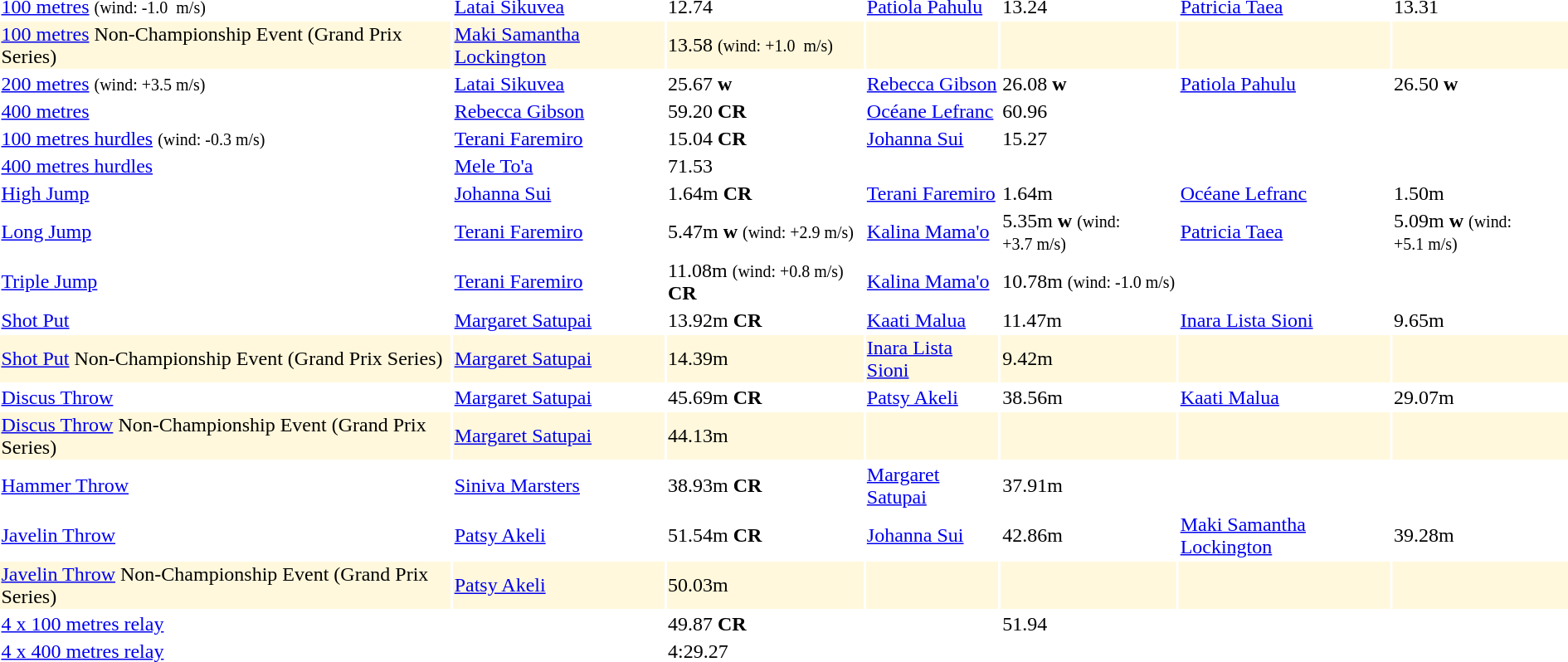<table>
<tr>
<td><a href='#'>100 metres</a> <small>(wind: -1.0  m/s)</small></td>
<td align=left><a href='#'>Latai Sikuvea</a> <br> </td>
<td>12.74</td>
<td align=left><a href='#'>Patiola Pahulu</a> <br> </td>
<td>13.24</td>
<td align=left><a href='#'>Patricia Taea</a> <br> </td>
<td>13.31</td>
</tr>
<tr style="background-color:CornSilk">
<td><a href='#'>100 metres</a> Non-Championship Event (Grand Prix Series)</td>
<td align=left><a href='#'>Maki Samantha Lockington</a> <br> </td>
<td>13.58 <small>(wind: +1.0  m/s)</small></td>
<td></td>
<td></td>
<td></td>
<td></td>
</tr>
<tr>
<td><a href='#'>200 metres</a> <small>(wind: +3.5 m/s)</small></td>
<td align=left><a href='#'>Latai Sikuvea</a> <br> </td>
<td>25.67 <strong>w</strong></td>
<td align=left><a href='#'>Rebecca Gibson</a> <br> </td>
<td>26.08 <strong>w</strong></td>
<td align=left><a href='#'>Patiola Pahulu</a> <br> </td>
<td>26.50 <strong>w</strong></td>
</tr>
<tr>
<td><a href='#'>400 metres</a></td>
<td align=left><a href='#'>Rebecca Gibson</a> <br> </td>
<td>59.20 <strong>CR</strong></td>
<td align=left><a href='#'>Océane Lefranc</a> <br> </td>
<td>60.96</td>
<td></td>
<td></td>
</tr>
<tr>
<td><a href='#'>100 metres hurdles</a> <small>(wind: -0.3 m/s)</small></td>
<td align=left><a href='#'>Terani Faremiro</a> <br> </td>
<td>15.04 <strong>CR</strong></td>
<td align=left><a href='#'>Johanna Sui</a> <br> </td>
<td>15.27</td>
<td></td>
<td></td>
</tr>
<tr>
<td><a href='#'>400 metres hurdles</a></td>
<td align=left><a href='#'>Mele To'a</a> <br> </td>
<td>71.53</td>
<td></td>
<td></td>
<td></td>
<td></td>
</tr>
<tr>
<td><a href='#'>High Jump</a></td>
<td align=left><a href='#'>Johanna Sui</a> <br> </td>
<td>1.64m <strong>CR</strong></td>
<td align=left><a href='#'>Terani Faremiro</a> <br> </td>
<td>1.64m</td>
<td align=left><a href='#'>Océane Lefranc</a> <br> </td>
<td>1.50m</td>
</tr>
<tr>
<td><a href='#'>Long Jump</a></td>
<td align=left><a href='#'>Terani Faremiro</a> <br> </td>
<td>5.47m <strong>w</strong> <small>(wind: +2.9 m/s)</small></td>
<td align=left><a href='#'>Kalina Mama'o</a> <br> </td>
<td>5.35m <strong>w</strong> <small>(wind: +3.7 m/s)</small></td>
<td align=left><a href='#'>Patricia Taea</a> <br> </td>
<td>5.09m <strong>w</strong> <small>(wind: +5.1 m/s)</small></td>
</tr>
<tr>
<td><a href='#'>Triple Jump</a></td>
<td align=left><a href='#'>Terani Faremiro</a> <br> </td>
<td>11.08m <small>(wind: +0.8 m/s)</small> <strong>CR</strong></td>
<td align=left><a href='#'>Kalina Mama'o</a> <br> </td>
<td>10.78m <small>(wind: -1.0 m/s)</small></td>
<td></td>
<td></td>
</tr>
<tr>
<td><a href='#'>Shot Put</a></td>
<td align=left><a href='#'>Margaret Satupai</a> <br> </td>
<td>13.92m <strong>CR</strong></td>
<td align=left><a href='#'>Kaati Malua</a> <br> </td>
<td>11.47m</td>
<td align=left><a href='#'>Inara Lista Sioni</a> <br> </td>
<td>9.65m</td>
</tr>
<tr style="background-color:CornSilk">
<td><a href='#'>Shot Put</a> Non-Championship Event (Grand Prix Series)</td>
<td align=left><a href='#'>Margaret Satupai</a> <br> </td>
<td>14.39m</td>
<td align=left><a href='#'>Inara Lista Sioni</a> <br> </td>
<td>9.42m</td>
<td></td>
<td></td>
</tr>
<tr>
<td><a href='#'>Discus Throw</a></td>
<td align=left><a href='#'>Margaret Satupai</a> <br> </td>
<td>45.69m <strong>CR</strong></td>
<td align=left><a href='#'>Patsy Akeli</a> <br> </td>
<td>38.56m</td>
<td align=left><a href='#'>Kaati Malua</a> <br> </td>
<td>29.07m</td>
</tr>
<tr style="background-color:CornSilk">
<td><a href='#'>Discus Throw</a> Non-Championship Event (Grand Prix Series)</td>
<td align=left><a href='#'>Margaret Satupai</a> <br> </td>
<td>44.13m</td>
<td></td>
<td></td>
<td></td>
<td></td>
</tr>
<tr>
<td><a href='#'>Hammer Throw</a></td>
<td align=left><a href='#'>Siniva Marsters</a> <br> </td>
<td>38.93m <strong>CR</strong></td>
<td align=left><a href='#'>Margaret Satupai</a> <br> </td>
<td>37.91m</td>
<td></td>
<td></td>
</tr>
<tr>
<td><a href='#'>Javelin Throw</a></td>
<td align=left><a href='#'>Patsy Akeli</a> <br> </td>
<td>51.54m <strong>CR</strong></td>
<td align=left><a href='#'>Johanna Sui</a> <br> </td>
<td>42.86m</td>
<td align=left><a href='#'>Maki Samantha Lockington</a> <br> </td>
<td>39.28m</td>
</tr>
<tr style="background-color:CornSilk">
<td><a href='#'>Javelin Throw</a> Non-Championship Event (Grand Prix Series)</td>
<td align=left><a href='#'>Patsy Akeli</a> <br> </td>
<td>50.03m</td>
<td></td>
<td></td>
<td></td>
<td></td>
</tr>
<tr>
<td><a href='#'>4 x 100 metres relay</a></td>
<td></td>
<td>49.87 <strong>CR</strong></td>
<td></td>
<td>51.94</td>
<td></td>
<td></td>
</tr>
<tr>
<td><a href='#'>4 x 400 metres relay</a></td>
<td></td>
<td>4:29.27</td>
<td></td>
<td></td>
<td></td>
<td></td>
</tr>
</table>
